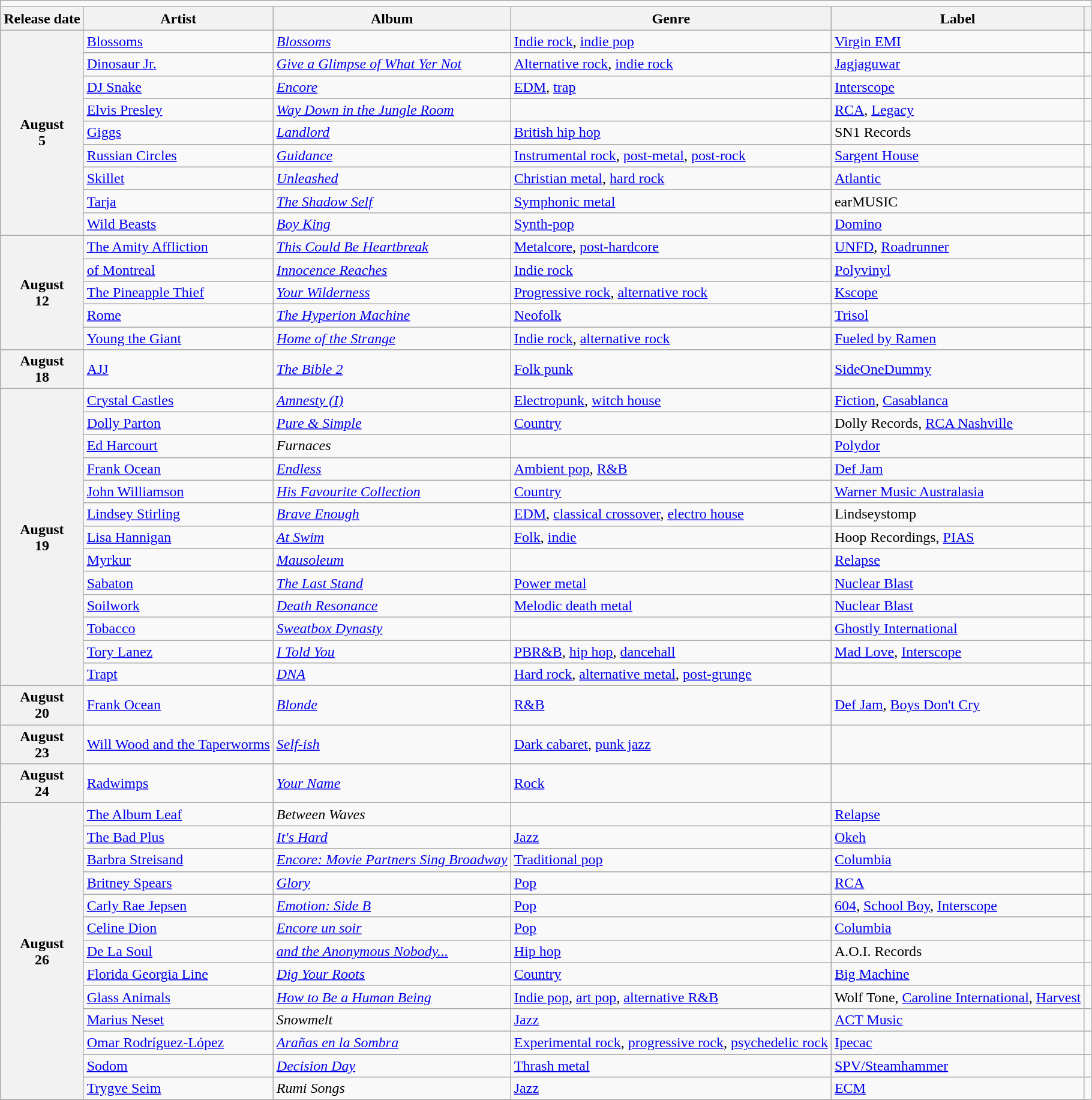<table class="wikitable plainrowheaders">
<tr>
<td colspan="6" style="text-align:center;"></td>
</tr>
<tr>
<th scope="col">Release date</th>
<th scope="col">Artist</th>
<th scope="col">Album</th>
<th scope="col">Genre</th>
<th scope="col">Label</th>
<th scope="col"></th>
</tr>
<tr>
<th scope="row" rowspan="9" style="text-align:center;">August<br>5</th>
<td><a href='#'>Blossoms</a></td>
<td><em><a href='#'>Blossoms</a></em></td>
<td><a href='#'>Indie rock</a>, <a href='#'>indie pop</a></td>
<td><a href='#'>Virgin EMI</a></td>
<td></td>
</tr>
<tr>
<td><a href='#'>Dinosaur Jr.</a></td>
<td><em><a href='#'>Give a Glimpse of What Yer Not</a></em></td>
<td><a href='#'>Alternative rock</a>, <a href='#'>indie rock</a></td>
<td><a href='#'>Jagjaguwar</a></td>
<td></td>
</tr>
<tr>
<td><a href='#'>DJ Snake</a></td>
<td><em><a href='#'>Encore</a></em></td>
<td><a href='#'>EDM</a>, <a href='#'>trap</a></td>
<td><a href='#'>Interscope</a></td>
<td></td>
</tr>
<tr>
<td><a href='#'>Elvis Presley</a></td>
<td><em><a href='#'>Way Down in the Jungle Room</a></em></td>
<td></td>
<td><a href='#'>RCA</a>, <a href='#'>Legacy</a></td>
<td></td>
</tr>
<tr>
<td><a href='#'>Giggs</a></td>
<td><em><a href='#'>Landlord</a></em></td>
<td><a href='#'>British hip hop</a></td>
<td>SN1 Records</td>
<td></td>
</tr>
<tr>
<td><a href='#'>Russian Circles</a></td>
<td><em><a href='#'>Guidance</a></em></td>
<td><a href='#'>Instrumental rock</a>, <a href='#'>post-metal</a>, <a href='#'>post-rock</a></td>
<td><a href='#'>Sargent House</a></td>
<td></td>
</tr>
<tr>
<td><a href='#'>Skillet</a></td>
<td><em><a href='#'>Unleashed</a></em></td>
<td><a href='#'>Christian metal</a>, <a href='#'>hard rock</a></td>
<td><a href='#'>Atlantic</a></td>
<td></td>
</tr>
<tr>
<td><a href='#'>Tarja</a></td>
<td><em><a href='#'>The Shadow Self</a></em></td>
<td><a href='#'>Symphonic metal</a></td>
<td>earMUSIC</td>
<td></td>
</tr>
<tr>
<td><a href='#'>Wild Beasts</a></td>
<td><em><a href='#'>Boy King</a></em></td>
<td><a href='#'>Synth-pop</a></td>
<td><a href='#'>Domino</a></td>
<td></td>
</tr>
<tr>
<th scope="row" rowspan="5" style="text-align:center;">August<br>12</th>
<td><a href='#'>The Amity Affliction</a></td>
<td><em><a href='#'>This Could Be Heartbreak</a></em></td>
<td><a href='#'>Metalcore</a>, <a href='#'>post-hardcore</a></td>
<td><a href='#'>UNFD</a>, <a href='#'>Roadrunner</a></td>
<td></td>
</tr>
<tr>
<td><a href='#'>of Montreal</a></td>
<td><em><a href='#'>Innocence Reaches</a></em></td>
<td><a href='#'>Indie rock</a></td>
<td><a href='#'>Polyvinyl</a></td>
<td></td>
</tr>
<tr>
<td><a href='#'>The Pineapple Thief</a></td>
<td><em><a href='#'>Your Wilderness</a></em></td>
<td><a href='#'>Progressive rock</a>, <a href='#'>alternative rock</a></td>
<td><a href='#'>Kscope</a></td>
<td></td>
</tr>
<tr>
<td><a href='#'>Rome</a></td>
<td><em><a href='#'>The Hyperion Machine</a></em></td>
<td><a href='#'>Neofolk</a></td>
<td><a href='#'>Trisol</a></td>
<td></td>
</tr>
<tr>
<td><a href='#'>Young the Giant</a></td>
<td><em><a href='#'>Home of the Strange</a></em></td>
<td><a href='#'>Indie rock</a>, <a href='#'>alternative rock</a></td>
<td><a href='#'>Fueled by Ramen</a></td>
<td></td>
</tr>
<tr>
<th scope="row" style="text-align:center;">August<br>18</th>
<td><a href='#'>AJJ</a></td>
<td><em><a href='#'>The Bible 2</a></em></td>
<td><a href='#'>Folk punk</a></td>
<td><a href='#'>SideOneDummy</a></td>
<td></td>
</tr>
<tr>
<th scope="row" rowspan="13" style="text-align:center;">August<br>19</th>
<td><a href='#'>Crystal Castles</a></td>
<td><em><a href='#'>Amnesty (I)</a></em></td>
<td><a href='#'>Electropunk</a>, <a href='#'>witch house</a></td>
<td><a href='#'>Fiction</a>, <a href='#'>Casablanca</a></td>
<td></td>
</tr>
<tr>
<td><a href='#'>Dolly Parton</a></td>
<td><em><a href='#'>Pure & Simple</a></em></td>
<td><a href='#'>Country</a></td>
<td>Dolly Records, <a href='#'>RCA Nashville</a></td>
<td></td>
</tr>
<tr>
<td><a href='#'>Ed Harcourt</a></td>
<td><em>Furnaces</em></td>
<td></td>
<td><a href='#'>Polydor</a></td>
<td></td>
</tr>
<tr>
<td><a href='#'>Frank Ocean</a></td>
<td><em><a href='#'>Endless</a></em></td>
<td><a href='#'>Ambient pop</a>, <a href='#'>R&B</a></td>
<td><a href='#'>Def Jam</a></td>
<td></td>
</tr>
<tr>
<td><a href='#'>John Williamson</a></td>
<td><em><a href='#'>His Favourite Collection</a></em></td>
<td><a href='#'>Country</a></td>
<td><a href='#'>Warner Music Australasia</a></td>
<td></td>
</tr>
<tr>
<td><a href='#'>Lindsey Stirling</a></td>
<td><em><a href='#'>Brave Enough</a></em></td>
<td><a href='#'>EDM</a>, <a href='#'>classical crossover</a>, <a href='#'>electro house</a></td>
<td>Lindseystomp</td>
<td></td>
</tr>
<tr>
<td><a href='#'>Lisa Hannigan</a></td>
<td><em><a href='#'>At Swim</a></em></td>
<td><a href='#'>Folk</a>, <a href='#'>indie</a></td>
<td>Hoop Recordings, <a href='#'>PIAS</a></td>
<td></td>
</tr>
<tr>
<td><a href='#'>Myrkur</a></td>
<td><em><a href='#'>Mausoleum</a></em></td>
<td></td>
<td><a href='#'>Relapse</a></td>
<td></td>
</tr>
<tr>
<td><a href='#'>Sabaton</a></td>
<td><em><a href='#'>The Last Stand</a></em></td>
<td><a href='#'>Power metal</a></td>
<td><a href='#'>Nuclear Blast</a></td>
<td></td>
</tr>
<tr>
<td><a href='#'>Soilwork</a></td>
<td><em><a href='#'>Death Resonance</a></em></td>
<td><a href='#'>Melodic death metal</a></td>
<td><a href='#'>Nuclear Blast</a></td>
<td></td>
</tr>
<tr>
<td><a href='#'>Tobacco</a></td>
<td><em><a href='#'>Sweatbox Dynasty</a></em></td>
<td></td>
<td><a href='#'>Ghostly International</a></td>
<td></td>
</tr>
<tr>
<td><a href='#'>Tory Lanez</a></td>
<td><em><a href='#'>I Told You</a></em></td>
<td><a href='#'>PBR&B</a>, <a href='#'>hip hop</a>, <a href='#'>dancehall</a></td>
<td><a href='#'>Mad Love</a>, <a href='#'>Interscope</a></td>
<td></td>
</tr>
<tr>
<td><a href='#'>Trapt</a></td>
<td><em><a href='#'>DNA</a></em></td>
<td><a href='#'>Hard rock</a>, <a href='#'>alternative metal</a>, <a href='#'>post-grunge</a></td>
<td></td>
<td></td>
</tr>
<tr>
<th scope="row" style="text-align:center;">August<br>20</th>
<td><a href='#'>Frank Ocean</a></td>
<td><em><a href='#'>Blonde</a></em></td>
<td><a href='#'>R&B</a></td>
<td><a href='#'>Def Jam</a>, <a href='#'>Boys Don't Cry</a></td>
<td></td>
</tr>
<tr>
<th scope="row" style="text-align:center;">August<br>23</th>
<td><a href='#'>Will Wood and the Taperworms</a></td>
<td><em><a href='#'>Self-ish</a></em></td>
<td><a href='#'>Dark cabaret</a>, <a href='#'>punk jazz</a></td>
<td></td>
<td></td>
</tr>
<tr>
<th scope="row" style="text-align:center;">August<br>24</th>
<td><a href='#'>Radwimps</a></td>
<td><em><a href='#'>Your Name</a></em></td>
<td><a href='#'>Rock</a></td>
<td></td>
<td></td>
</tr>
<tr>
<th scope="row" rowspan="13" style="text-align:center;">August<br>26</th>
<td><a href='#'>The Album Leaf</a></td>
<td><em>Between Waves</em></td>
<td></td>
<td><a href='#'>Relapse</a></td>
<td></td>
</tr>
<tr>
<td><a href='#'>The Bad Plus</a></td>
<td><em><a href='#'>It's Hard</a></em></td>
<td><a href='#'>Jazz</a></td>
<td><a href='#'>Okeh</a></td>
<td></td>
</tr>
<tr>
<td><a href='#'>Barbra Streisand</a></td>
<td><em><a href='#'>Encore: Movie Partners Sing Broadway</a></em></td>
<td><a href='#'>Traditional pop</a></td>
<td><a href='#'>Columbia</a></td>
<td></td>
</tr>
<tr>
<td><a href='#'>Britney Spears</a></td>
<td><em><a href='#'>Glory</a></em></td>
<td><a href='#'>Pop</a></td>
<td><a href='#'>RCA</a></td>
<td></td>
</tr>
<tr>
<td><a href='#'>Carly Rae Jepsen</a></td>
<td><em><a href='#'>Emotion: Side B</a></em></td>
<td><a href='#'>Pop</a></td>
<td><a href='#'>604</a>, <a href='#'>School Boy</a>, <a href='#'>Interscope</a></td>
<td></td>
</tr>
<tr>
<td><a href='#'>Celine Dion</a></td>
<td><em><a href='#'>Encore un soir</a></em></td>
<td><a href='#'>Pop</a></td>
<td><a href='#'>Columbia</a></td>
<td></td>
</tr>
<tr>
<td><a href='#'>De La Soul</a></td>
<td><em><a href='#'>and the Anonymous Nobody...</a></em></td>
<td><a href='#'>Hip hop</a></td>
<td>A.O.I. Records</td>
<td></td>
</tr>
<tr>
<td><a href='#'>Florida Georgia Line</a></td>
<td><em><a href='#'>Dig Your Roots</a></em></td>
<td><a href='#'>Country</a></td>
<td><a href='#'>Big Machine</a></td>
<td></td>
</tr>
<tr>
<td><a href='#'>Glass Animals</a></td>
<td><em><a href='#'>How to Be a Human Being</a></em></td>
<td><a href='#'>Indie pop</a>, <a href='#'>art pop</a>, <a href='#'>alternative R&B</a></td>
<td>Wolf Tone, <a href='#'>Caroline International</a>, <a href='#'>Harvest</a></td>
<td></td>
</tr>
<tr>
<td><a href='#'>Marius Neset</a></td>
<td><em>Snowmelt</em></td>
<td><a href='#'>Jazz</a></td>
<td><a href='#'>ACT Music</a></td>
<td></td>
</tr>
<tr>
<td><a href='#'>Omar Rodríguez-López</a></td>
<td><em><a href='#'>Arañas en la Sombra</a></em></td>
<td><a href='#'>Experimental rock</a>, <a href='#'>progressive rock</a>, <a href='#'>psychedelic rock</a></td>
<td><a href='#'>Ipecac</a></td>
<td></td>
</tr>
<tr>
<td><a href='#'>Sodom</a></td>
<td><em><a href='#'>Decision Day</a></em></td>
<td><a href='#'>Thrash metal</a></td>
<td><a href='#'>SPV/Steamhammer</a></td>
<td></td>
</tr>
<tr>
<td><a href='#'>Trygve Seim</a></td>
<td><em>Rumi Songs</em></td>
<td><a href='#'>Jazz</a></td>
<td><a href='#'>ECM</a></td>
<td></td>
</tr>
</table>
